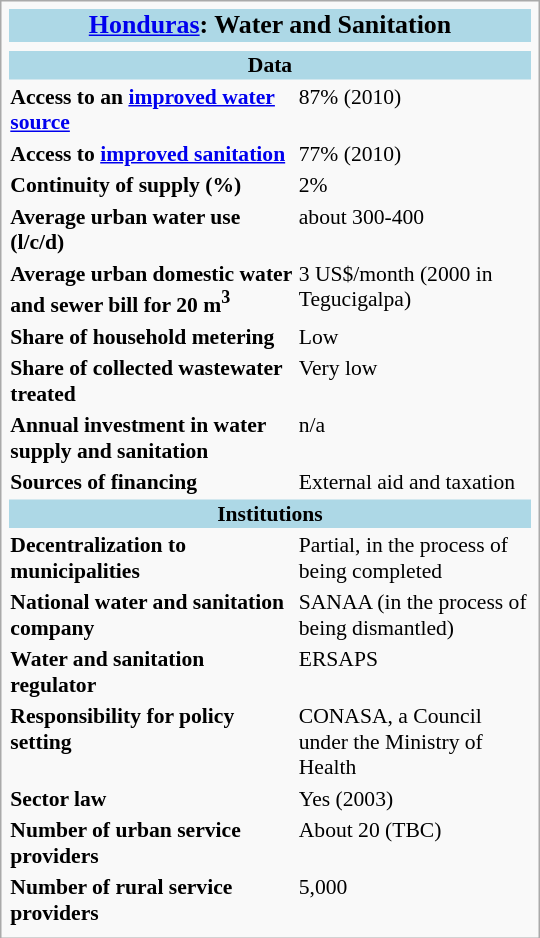<table style="width: 25em; font-size: 90%; text-align: left;" class="infobox">
<tr>
<th align="center" bgcolor="lightblue" colspan="2"><big><a href='#'>Honduras</a>: Water and Sanitation</big></th>
</tr>
<tr>
<td colspan="2" style="text-align:center"></td>
</tr>
<tr>
<th align="center" bgcolor="lightblue" colspan="3">Data</th>
</tr>
<tr>
<th align="left" valign="top">Access to an <a href='#'>improved water source</a></th>
<td valign="top">87% (2010) </td>
</tr>
<tr>
<th align="left" valign="top">Access to <a href='#'>improved sanitation</a></th>
<td valign="top">77% (2010) </td>
</tr>
<tr>
<th align="left" valign="top">Continuity of supply (%)</th>
<td valign="top">2%</td>
</tr>
<tr>
<th align="left" valign="top">Average urban water use (l/c/d)</th>
<td valign="top">about 300-400</td>
</tr>
<tr>
<th align="left" valign="top">Average urban domestic water and sewer bill for 20 m<sup>3</sup></th>
<td valign="top">3 US$/month (2000 in Tegucigalpa)</td>
</tr>
<tr>
<th align="left" valign="top">Share of household metering</th>
<td valign="top">Low</td>
</tr>
<tr>
<th align="left" valign="top">Share of collected wastewater treated</th>
<td valign="top">Very low</td>
</tr>
<tr>
<th align="left" valign="top">Annual investment in water supply and sanitation</th>
<td valign="top">n/a</td>
</tr>
<tr>
<th align="left" valign="top">Sources of financing</th>
<td valign="top">External aid and taxation</td>
</tr>
<tr>
<th align="center" bgcolor="lightblue" colspan="3">Institutions</th>
</tr>
<tr>
<th align="left" valign="top">Decentralization to municipalities</th>
<td valign="top">Partial, in the process of being completed</td>
</tr>
<tr>
<th align="left" valign="top">National water and sanitation company</th>
<td valign="top">SANAA (in the process of being dismantled)</td>
</tr>
<tr>
<th align="left" valign="top">Water and sanitation regulator</th>
<td valign="top">ERSAPS</td>
</tr>
<tr>
<th align="left" valign="top">Responsibility for policy setting</th>
<td valign="top">CONASA, a Council under the Ministry of Health</td>
</tr>
<tr>
<th align="left" valign="top">Sector law</th>
<td valign="top">Yes (2003)</td>
</tr>
<tr>
<th align="left" valign="top">Number of urban service providers</th>
<td valign="top">About 20 (TBC)</td>
</tr>
<tr>
<th align="left" valign="top">Number of rural service providers</th>
<td valign="top">5,000</td>
</tr>
<tr>
</tr>
</table>
